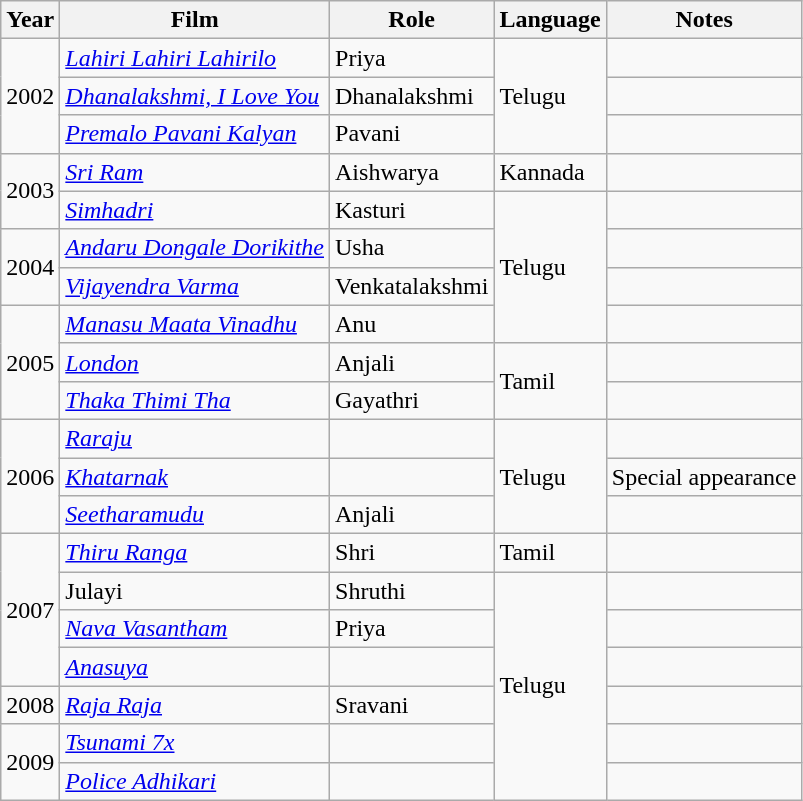<table class="wikitable sortable">
<tr>
<th>Year</th>
<th>Film</th>
<th>Role</th>
<th>Language</th>
<th>Notes</th>
</tr>
<tr>
<td rowspan="3">2002</td>
<td><em><a href='#'>Lahiri Lahiri Lahirilo</a></em></td>
<td>Priya</td>
<td rowspan="3">Telugu</td>
<td></td>
</tr>
<tr>
<td><em><a href='#'>Dhanalakshmi, I Love You</a></em></td>
<td>Dhanalakshmi</td>
<td></td>
</tr>
<tr>
<td><em><a href='#'>Premalo Pavani Kalyan</a></em></td>
<td>Pavani</td>
<td></td>
</tr>
<tr>
<td rowspan="2">2003</td>
<td><em><a href='#'>Sri Ram</a></em></td>
<td>Aishwarya</td>
<td>Kannada</td>
<td></td>
</tr>
<tr>
<td><em><a href='#'>Simhadri</a></em></td>
<td>Kasturi</td>
<td rowspan="4">Telugu</td>
<td></td>
</tr>
<tr>
<td rowspan="2">2004</td>
<td><em><a href='#'>Andaru Dongale Dorikithe</a></em></td>
<td>Usha</td>
<td></td>
</tr>
<tr>
<td><em><a href='#'>Vijayendra Varma</a></em></td>
<td>Venkatalakshmi</td>
<td></td>
</tr>
<tr>
<td rowspan="3">2005</td>
<td><em><a href='#'>Manasu Maata Vinadhu</a></em></td>
<td>Anu</td>
<td></td>
</tr>
<tr>
<td><em><a href='#'>London</a></em></td>
<td>Anjali</td>
<td rowspan="2">Tamil</td>
<td></td>
</tr>
<tr>
<td><em><a href='#'>Thaka Thimi Tha</a></em></td>
<td>Gayathri</td>
<td></td>
</tr>
<tr>
<td rowspan="3">2006</td>
<td><em><a href='#'>Raraju</a></em></td>
<td></td>
<td rowspan="3">Telugu</td>
<td></td>
</tr>
<tr>
<td><em><a href='#'>Khatarnak</a></em></td>
<td></td>
<td>Special appearance</td>
</tr>
<tr>
<td><em><a href='#'>Seetharamudu</a></em></td>
<td>Anjali</td>
<td></td>
</tr>
<tr>
<td rowspan="4">2007</td>
<td><em><a href='#'>Thiru Ranga</a></em></td>
<td>Shri</td>
<td>Tamil</td>
<td></td>
</tr>
<tr>
<td>Julayi</td>
<td>Shruthi</td>
<td rowspan="6">Telugu</td>
<td></td>
</tr>
<tr>
<td><em><a href='#'>Nava Vasantham</a></em></td>
<td>Priya</td>
<td></td>
</tr>
<tr>
<td><em><a href='#'>Anasuya</a></em></td>
<td></td>
<td></td>
</tr>
<tr>
<td>2008</td>
<td><em><a href='#'>Raja Raja </a></em></td>
<td>Sravani</td>
<td></td>
</tr>
<tr>
<td rowspan="2">2009</td>
<td><em><a href='#'>Tsunami 7x</a></em></td>
<td></td>
<td></td>
</tr>
<tr>
<td><em><a href='#'>Police Adhikari</a></em></td>
<td></td>
<td></td>
</tr>
</table>
